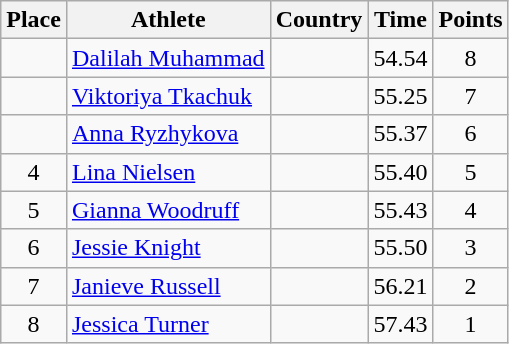<table class="wikitable">
<tr>
<th>Place</th>
<th>Athlete</th>
<th>Country</th>
<th>Time</th>
<th>Points</th>
</tr>
<tr>
<td align=center></td>
<td><a href='#'>Dalilah Muhammad</a></td>
<td></td>
<td>54.54</td>
<td align=center>8</td>
</tr>
<tr>
<td align=center></td>
<td><a href='#'>Viktoriya Tkachuk</a></td>
<td></td>
<td>55.25</td>
<td align=center>7</td>
</tr>
<tr>
<td align=center></td>
<td><a href='#'>Anna Ryzhykova</a></td>
<td></td>
<td>55.37</td>
<td align=center>6</td>
</tr>
<tr>
<td align=center>4</td>
<td><a href='#'>Lina Nielsen</a></td>
<td></td>
<td>55.40</td>
<td align=center>5</td>
</tr>
<tr>
<td align=center>5</td>
<td><a href='#'>Gianna Woodruff</a></td>
<td></td>
<td>55.43</td>
<td align=center>4</td>
</tr>
<tr>
<td align=center>6</td>
<td><a href='#'>Jessie Knight</a></td>
<td></td>
<td>55.50</td>
<td align=center>3</td>
</tr>
<tr>
<td align=center>7</td>
<td><a href='#'>Janieve Russell</a></td>
<td></td>
<td>56.21</td>
<td align=center>2</td>
</tr>
<tr>
<td align=center>8</td>
<td><a href='#'>Jessica Turner</a></td>
<td></td>
<td>57.43</td>
<td align=center>1</td>
</tr>
</table>
